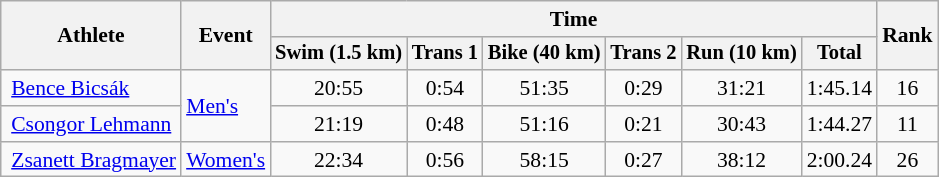<table class=wikitable style="font-size:90%;text-align:center">
<tr>
<th rowspan=2>Athlete</th>
<th rowspan=2>Event</th>
<th colspan=6>Time</th>
<th rowspan=2>Rank</th>
</tr>
<tr style="font-size:95%">
<th>Swim (1.5 km)</th>
<th>Trans 1</th>
<th>Bike (40 km)</th>
<th>Trans 2</th>
<th>Run (10 km)</th>
<th>Total</th>
</tr>
<tr>
<td align=left> <a href='#'>Bence Bicsák</a></td>
<td align=left rowspan=2><a href='#'>Men's</a></td>
<td>20:55</td>
<td>0:54</td>
<td>51:35</td>
<td>0:29</td>
<td>31:21</td>
<td>1:45.14</td>
<td>16</td>
</tr>
<tr>
<td align=left> <a href='#'>Csongor Lehmann</a></td>
<td>21:19</td>
<td>0:48</td>
<td>51:16</td>
<td>0:21</td>
<td>30:43</td>
<td>1:44.27</td>
<td>11</td>
</tr>
<tr>
<td align=left> <a href='#'>Zsanett Bragmayer</a></td>
<td align=left><a href='#'>Women's</a></td>
<td>22:34</td>
<td>0:56</td>
<td>58:15</td>
<td>0:27</td>
<td>38:12</td>
<td>2:00.24</td>
<td>26</td>
</tr>
</table>
